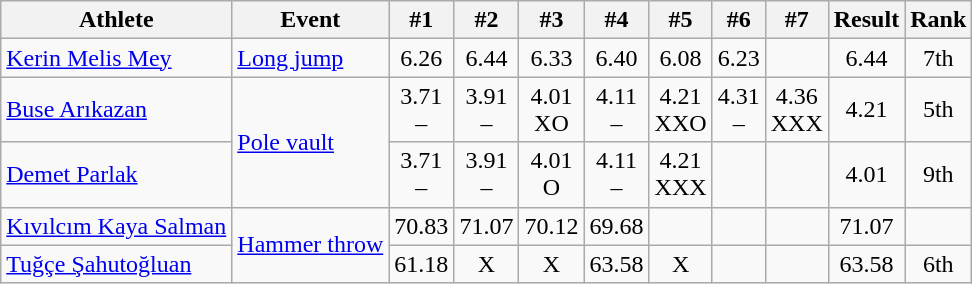<table class="wikitable" style="text-align:center">
<tr>
<th>Athlete</th>
<th>Event</th>
<th>#1</th>
<th>#2</th>
<th>#3</th>
<th>#4</th>
<th>#5</th>
<th>#6</th>
<th>#7</th>
<th>Result</th>
<th>Rank</th>
</tr>
<tr>
<td align="left"><a href='#'>Kerin Melis Mey</a></td>
<td align=left><a href='#'>Long jump</a></td>
<td>6.26</td>
<td>6.44</td>
<td>6.33</td>
<td>6.40</td>
<td>6.08</td>
<td>6.23</td>
<td></td>
<td>6.44</td>
<td>7th</td>
</tr>
<tr>
<td align="left"><a href='#'>Buse Arıkazan</a></td>
<td align=left rowspan=2><a href='#'>Pole vault</a></td>
<td>3.71 <br> –</td>
<td>3.91 <br> –</td>
<td>4.01 <br> XO</td>
<td>4.11 <br> –</td>
<td>4.21 <br> XXO</td>
<td>4.31 <br> –</td>
<td>4.36 <br> XXX</td>
<td>4.21</td>
<td>5th</td>
</tr>
<tr>
<td align="left"><a href='#'>Demet Parlak</a></td>
<td>3.71 <br> –</td>
<td>3.91 <br> –</td>
<td>4.01  <br> O</td>
<td>4.11 <br> –</td>
<td>4.21 <br> XXX</td>
<td></td>
<td></td>
<td>4.01</td>
<td>9th</td>
</tr>
<tr>
<td align="left"><a href='#'>Kıvılcım Kaya Salman</a></td>
<td align=left rowspan=2><a href='#'>Hammer throw</a></td>
<td>70.83</td>
<td>71.07</td>
<td>70.12</td>
<td>69.68</td>
<td></td>
<td></td>
<td></td>
<td>71.07</td>
<td></td>
</tr>
<tr>
<td align="left"><a href='#'>Tuğçe Şahutoğluan</a></td>
<td>61.18</td>
<td>X</td>
<td>X</td>
<td>63.58</td>
<td>X</td>
<td></td>
<td></td>
<td>63.58</td>
<td>6th</td>
</tr>
</table>
